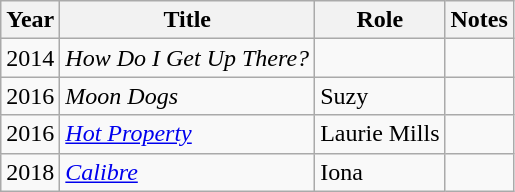<table class="wikitable sortable">
<tr>
<th>Year</th>
<th>Title</th>
<th>Role</th>
<th scope="col" class="unsortable">Notes</th>
</tr>
<tr>
<td>2014</td>
<td><em>How Do I Get Up There?</em></td>
<td></td>
<td></td>
</tr>
<tr>
<td>2016</td>
<td><em>Moon Dogs</em></td>
<td>Suzy</td>
<td></td>
</tr>
<tr>
<td>2016</td>
<td><em><a href='#'>Hot Property</a></em></td>
<td>Laurie Mills</td>
<td></td>
</tr>
<tr>
<td>2018</td>
<td><em><a href='#'>Calibre</a></em></td>
<td>Iona</td>
<td></td>
</tr>
</table>
